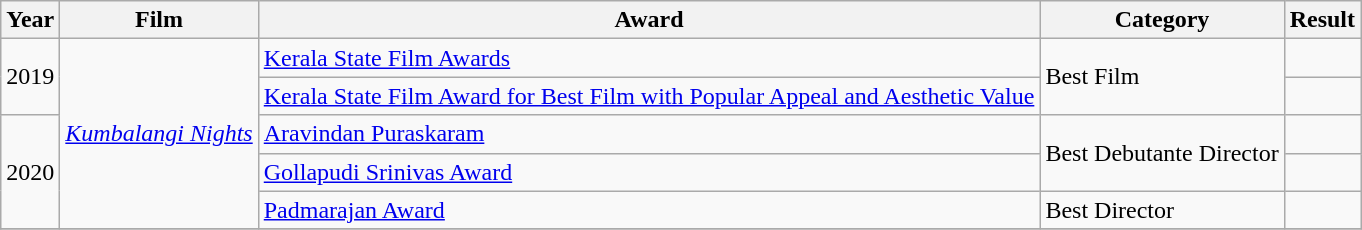<table class="wikitable">
<tr>
<th>Year</th>
<th>Film</th>
<th>Award</th>
<th>Category</th>
<th>Result</th>
</tr>
<tr>
<td rowspan=2>2019</td>
<td rowspan=5><em><a href='#'>Kumbalangi Nights</a></em></td>
<td><a href='#'>Kerala State Film Awards</a></td>
<td rowspan=2>Best Film</td>
<td></td>
</tr>
<tr>
<td><a href='#'>Kerala State Film Award for Best Film with Popular Appeal and Aesthetic Value</a></td>
<td></td>
</tr>
<tr>
<td rowspan=3>2020</td>
<td><a href='#'>Aravindan Puraskaram</a></td>
<td rowspan=2>Best Debutante Director</td>
<td></td>
</tr>
<tr>
<td><a href='#'>Gollapudi Srinivas Award</a></td>
<td></td>
</tr>
<tr>
<td><a href='#'>Padmarajan Award</a></td>
<td>Best Director</td>
<td></td>
</tr>
<tr>
</tr>
</table>
